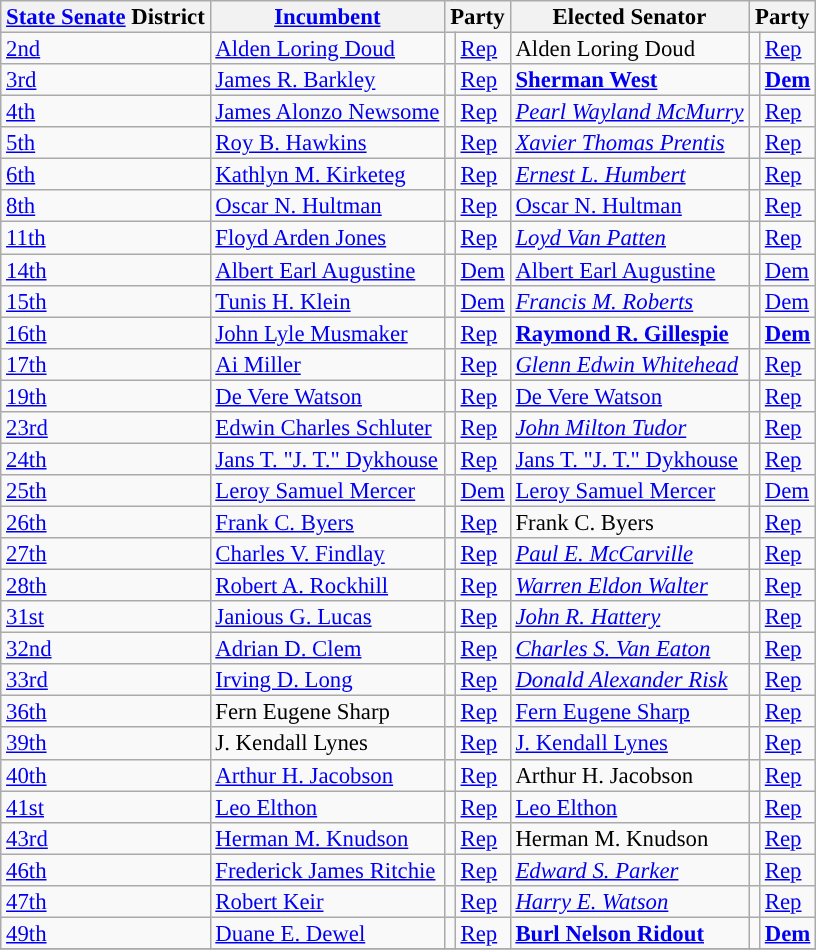<table class="sortable wikitable" style="font-size:95%;line-height:14px;">
<tr>
<th class="unsortable"><a href='#'>State Senate</a> District</th>
<th class="unsortable"><a href='#'>Incumbent</a></th>
<th colspan="2">Party</th>
<th class="unsortable">Elected Senator</th>
<th colspan="2">Party</th>
</tr>
<tr>
<td><a href='#'>2nd</a></td>
<td><a href='#'>Alden Loring Doud</a></td>
<td style="background:"></td>
<td><a href='#'>Rep</a></td>
<td>Alden Loring Doud</td>
<td style="background:"></td>
<td><a href='#'>Rep</a></td>
</tr>
<tr>
<td><a href='#'>3rd</a></td>
<td><a href='#'>James R. Barkley</a></td>
<td style="background:"></td>
<td><a href='#'>Rep</a></td>
<td><strong><a href='#'>Sherman West</a></strong></td>
<td style="background:"></td>
<td><strong><a href='#'>Dem</a></strong></td>
</tr>
<tr>
<td><a href='#'>4th</a></td>
<td><a href='#'>James Alonzo Newsome</a></td>
<td style="background:"></td>
<td><a href='#'>Rep</a></td>
<td><em><a href='#'>Pearl Wayland McMurry</a></em></td>
<td style="background:"></td>
<td><a href='#'>Rep</a></td>
</tr>
<tr>
<td><a href='#'>5th</a></td>
<td><a href='#'>Roy B. Hawkins</a></td>
<td style="background:"></td>
<td><a href='#'>Rep</a></td>
<td><em><a href='#'>Xavier Thomas Prentis</a></em></td>
<td style="background:"></td>
<td><a href='#'>Rep</a></td>
</tr>
<tr>
<td><a href='#'>6th</a></td>
<td><a href='#'>Kathlyn M. Kirketeg</a></td>
<td style="background:"></td>
<td><a href='#'>Rep</a></td>
<td><em><a href='#'>Ernest L. Humbert</a></em></td>
<td style="background:"></td>
<td><a href='#'>Rep</a></td>
</tr>
<tr>
<td><a href='#'>8th</a></td>
<td><a href='#'>Oscar N. Hultman</a></td>
<td style="background:"></td>
<td><a href='#'>Rep</a></td>
<td><a href='#'>Oscar N. Hultman</a></td>
<td style="background:"></td>
<td><a href='#'>Rep</a></td>
</tr>
<tr>
<td><a href='#'>11th</a></td>
<td><a href='#'>Floyd Arden Jones</a></td>
<td style="background:"></td>
<td><a href='#'>Rep</a></td>
<td><em><a href='#'>Loyd Van Patten</a></em></td>
<td style="background:"></td>
<td><a href='#'>Rep</a></td>
</tr>
<tr>
<td><a href='#'>14th</a></td>
<td><a href='#'>Albert Earl Augustine</a></td>
<td style="background:"></td>
<td><a href='#'>Dem</a></td>
<td><a href='#'>Albert Earl Augustine</a></td>
<td style="background:"></td>
<td><a href='#'>Dem</a></td>
</tr>
<tr>
<td><a href='#'>15th</a></td>
<td><a href='#'>Tunis H. Klein</a></td>
<td style="background:"></td>
<td><a href='#'>Dem</a></td>
<td><em><a href='#'>Francis M. Roberts</a></em></td>
<td style="background:"></td>
<td><a href='#'>Dem</a></td>
</tr>
<tr>
<td><a href='#'>16th</a></td>
<td><a href='#'>John Lyle Musmaker</a></td>
<td style="background:"></td>
<td><a href='#'>Rep</a></td>
<td><strong><a href='#'>Raymond R. Gillespie</a></strong></td>
<td style="background:"></td>
<td><strong><a href='#'>Dem</a></strong></td>
</tr>
<tr>
<td><a href='#'>17th</a></td>
<td><a href='#'>Ai Miller</a></td>
<td style="background:"></td>
<td><a href='#'>Rep</a></td>
<td><em><a href='#'>Glenn Edwin Whitehead</a></em></td>
<td style="background:"></td>
<td><a href='#'>Rep</a></td>
</tr>
<tr>
<td><a href='#'>19th</a></td>
<td><a href='#'>De Vere Watson</a></td>
<td style="background:"></td>
<td><a href='#'>Rep</a></td>
<td><a href='#'>De Vere Watson</a></td>
<td style="background:"></td>
<td><a href='#'>Rep</a></td>
</tr>
<tr>
<td><a href='#'>23rd</a></td>
<td><a href='#'>Edwin Charles Schluter</a></td>
<td style="background:"></td>
<td><a href='#'>Rep</a></td>
<td><em><a href='#'>John Milton Tudor</a></em></td>
<td style="background:"></td>
<td><a href='#'>Rep</a></td>
</tr>
<tr>
<td><a href='#'>24th</a></td>
<td><a href='#'>Jans T. "J. T." Dykhouse</a></td>
<td style="background:"></td>
<td><a href='#'>Rep</a></td>
<td><a href='#'>Jans T. "J. T." Dykhouse</a></td>
<td style="background:"></td>
<td><a href='#'>Rep</a></td>
</tr>
<tr>
<td><a href='#'>25th</a></td>
<td><a href='#'>Leroy Samuel Mercer</a></td>
<td style="background:"></td>
<td><a href='#'>Dem</a></td>
<td><a href='#'>Leroy Samuel Mercer</a></td>
<td style="background:"></td>
<td><a href='#'>Dem</a></td>
</tr>
<tr>
<td><a href='#'>26th</a></td>
<td><a href='#'>Frank C. Byers</a></td>
<td style="background:"></td>
<td><a href='#'>Rep</a></td>
<td>Frank C. Byers</td>
<td style="background:"></td>
<td><a href='#'>Rep</a></td>
</tr>
<tr>
<td><a href='#'>27th</a></td>
<td><a href='#'>Charles V. Findlay</a></td>
<td style="background:"></td>
<td><a href='#'>Rep</a></td>
<td><em><a href='#'>Paul E. McCarville</a></em></td>
<td style="background:"></td>
<td><a href='#'>Rep</a></td>
</tr>
<tr>
<td><a href='#'>28th</a></td>
<td><a href='#'>Robert A. Rockhill</a></td>
<td style="background:"></td>
<td><a href='#'>Rep</a></td>
<td><em><a href='#'>Warren Eldon Walter</a></em></td>
<td style="background:"></td>
<td><a href='#'>Rep</a></td>
</tr>
<tr>
<td><a href='#'>31st</a></td>
<td><a href='#'>Janious G. Lucas</a></td>
<td style="background:"></td>
<td><a href='#'>Rep</a></td>
<td><em><a href='#'>John R. Hattery</a></em></td>
<td style="background:"></td>
<td><a href='#'>Rep</a></td>
</tr>
<tr>
<td><a href='#'>32nd</a></td>
<td><a href='#'>Adrian D. Clem</a></td>
<td style="background:"></td>
<td><a href='#'>Rep</a></td>
<td><em><a href='#'>Charles S. Van Eaton</a></em></td>
<td style="background:"></td>
<td><a href='#'>Rep</a></td>
</tr>
<tr>
<td><a href='#'>33rd</a></td>
<td><a href='#'>Irving D. Long</a></td>
<td style="background:"></td>
<td><a href='#'>Rep</a></td>
<td><em><a href='#'>Donald Alexander Risk</a></em></td>
<td style="background:"></td>
<td><a href='#'>Rep</a></td>
</tr>
<tr>
<td><a href='#'>36th</a></td>
<td>Fern Eugene Sharp</td>
<td style="background:"></td>
<td><a href='#'>Rep</a></td>
<td><a href='#'>Fern Eugene Sharp</a></td>
<td style="background:"></td>
<td><a href='#'>Rep</a></td>
</tr>
<tr>
<td><a href='#'>39th</a></td>
<td>J. Kendall Lynes</td>
<td style="background:"></td>
<td><a href='#'>Rep</a></td>
<td><a href='#'>J. Kendall Lynes</a></td>
<td style="background:"></td>
<td><a href='#'>Rep</a></td>
</tr>
<tr>
<td><a href='#'>40th</a></td>
<td><a href='#'>Arthur H. Jacobson</a></td>
<td style="background:"></td>
<td><a href='#'>Rep</a></td>
<td>Arthur H. Jacobson</td>
<td style="background:"></td>
<td><a href='#'>Rep</a></td>
</tr>
<tr>
<td><a href='#'>41st</a></td>
<td><a href='#'>Leo Elthon</a></td>
<td style="background:"></td>
<td><a href='#'>Rep</a></td>
<td><a href='#'>Leo Elthon</a></td>
<td style="background:"></td>
<td><a href='#'>Rep</a></td>
</tr>
<tr>
<td><a href='#'>43rd</a></td>
<td><a href='#'>Herman M. Knudson</a></td>
<td style="background:"></td>
<td><a href='#'>Rep</a></td>
<td>Herman M. Knudson</td>
<td style="background:"></td>
<td><a href='#'>Rep</a></td>
</tr>
<tr>
<td><a href='#'>46th</a></td>
<td><a href='#'>Frederick James Ritchie</a></td>
<td style="background:"></td>
<td><a href='#'>Rep</a></td>
<td><em><a href='#'>Edward S. Parker</a></em></td>
<td style="background:"></td>
<td><a href='#'>Rep</a></td>
</tr>
<tr>
<td><a href='#'>47th</a></td>
<td><a href='#'>Robert Keir</a></td>
<td style="background:"></td>
<td><a href='#'>Rep</a></td>
<td><em><a href='#'>Harry E. Watson</a></em></td>
<td style="background:"></td>
<td><a href='#'>Rep</a></td>
</tr>
<tr>
<td><a href='#'>49th</a></td>
<td><a href='#'>Duane E. Dewel</a></td>
<td style="background:"></td>
<td><a href='#'>Rep</a></td>
<td><strong><a href='#'>Burl Nelson Ridout</a></strong></td>
<td style="background:"></td>
<td><strong><a href='#'>Dem</a></strong></td>
</tr>
<tr>
</tr>
</table>
